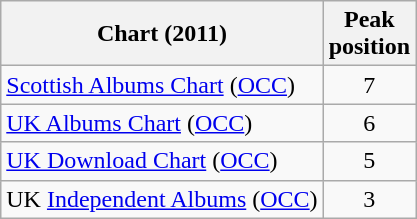<table class="wikitable sortable">
<tr>
<th>Chart (2011)</th>
<th>Peak<br> position</th>
</tr>
<tr>
<td><a href='#'>Scottish Albums Chart</a> (<a href='#'>OCC</a>)</td>
<td align="center">7</td>
</tr>
<tr>
<td><a href='#'>UK Albums Chart</a> (<a href='#'>OCC</a>)</td>
<td align="center">6</td>
</tr>
<tr>
<td><a href='#'>UK Download Chart</a> (<a href='#'>OCC</a>)</td>
<td align="center">5</td>
</tr>
<tr>
<td>UK <a href='#'>Independent Albums</a> (<a href='#'>OCC</a>)</td>
<td align="center">3</td>
</tr>
</table>
